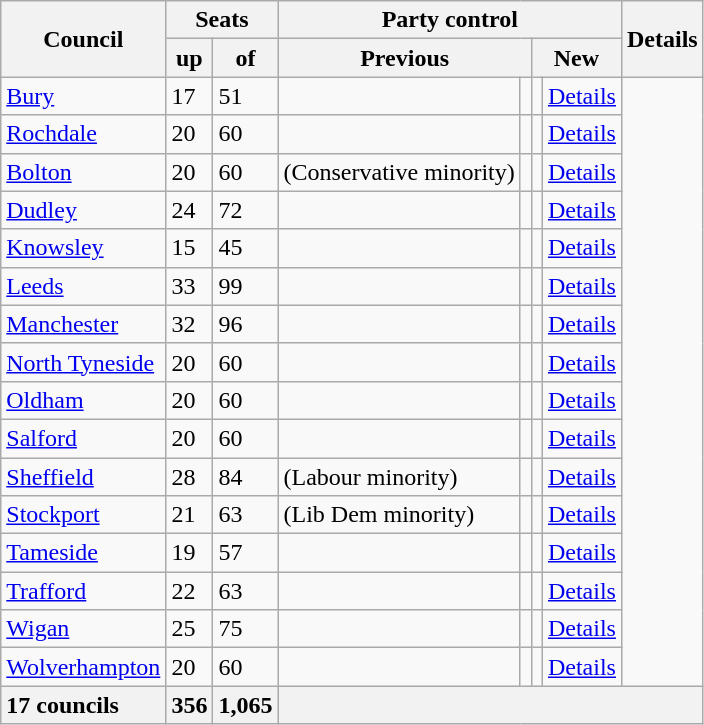<table class="wikitable sortable">
<tr>
<th rowspan="2">Council</th>
<th colspan="2">Seats</th>
<th colspan="4">Party control</th>
<th rowspan="2">Details</th>
</tr>
<tr>
<th>up</th>
<th>of</th>
<th colspan="2">Previous</th>
<th colspan="2">New</th>
</tr>
<tr>
<td><a href='#'>Bury</a></td>
<td>17</td>
<td>51</td>
<td></td>
<td></td>
<td></td>
<td><a href='#'>Details</a></td>
</tr>
<tr>
<td><a href='#'>Rochdale</a></td>
<td>20</td>
<td>60</td>
<td></td>
<td></td>
<td></td>
<td><a href='#'>Details</a></td>
</tr>
<tr>
<td><a href='#'>Bolton</a></td>
<td>20</td>
<td>60</td>
<td> (Conservative minority)</td>
<td></td>
<td></td>
<td><a href='#'>Details</a></td>
</tr>
<tr>
<td><a href='#'>Dudley</a></td>
<td>24</td>
<td>72</td>
<td></td>
<td></td>
<td></td>
<td><a href='#'>Details</a></td>
</tr>
<tr>
<td><a href='#'>Knowsley</a></td>
<td>15</td>
<td>45</td>
<td></td>
<td></td>
<td></td>
<td><a href='#'>Details</a></td>
</tr>
<tr>
<td><a href='#'>Leeds</a></td>
<td>33</td>
<td>99</td>
<td></td>
<td></td>
<td></td>
<td><a href='#'>Details</a></td>
</tr>
<tr>
<td><a href='#'>Manchester</a></td>
<td>32</td>
<td>96</td>
<td></td>
<td></td>
<td></td>
<td><a href='#'>Details</a></td>
</tr>
<tr>
<td><a href='#'>North Tyneside</a></td>
<td>20</td>
<td>60</td>
<td></td>
<td></td>
<td></td>
<td><a href='#'>Details</a></td>
</tr>
<tr>
<td><a href='#'>Oldham</a></td>
<td>20</td>
<td>60</td>
<td></td>
<td></td>
<td></td>
<td><a href='#'>Details</a></td>
</tr>
<tr>
<td><a href='#'>Salford</a></td>
<td>20</td>
<td>60</td>
<td></td>
<td></td>
<td></td>
<td><a href='#'>Details</a></td>
</tr>
<tr>
<td><a href='#'>Sheffield</a></td>
<td>28</td>
<td>84</td>
<td> (Labour minority)</td>
<td></td>
<td></td>
<td><a href='#'>Details</a></td>
</tr>
<tr>
<td><a href='#'>Stockport</a></td>
<td>21</td>
<td>63</td>
<td> (Lib Dem minority)</td>
<td></td>
<td></td>
<td><a href='#'>Details</a></td>
</tr>
<tr>
<td><a href='#'>Tameside</a></td>
<td>19</td>
<td>57</td>
<td></td>
<td></td>
<td></td>
<td><a href='#'>Details</a></td>
</tr>
<tr>
<td><a href='#'>Trafford</a></td>
<td>22</td>
<td>63</td>
<td></td>
<td></td>
<td></td>
<td><a href='#'>Details</a></td>
</tr>
<tr>
<td><a href='#'>Wigan</a></td>
<td>25</td>
<td>75</td>
<td></td>
<td></td>
<td></td>
<td><a href='#'>Details</a></td>
</tr>
<tr>
<td><a href='#'>Wolverhampton</a></td>
<td>20</td>
<td>60</td>
<td></td>
<td></td>
<td></td>
<td><a href='#'>Details</a></td>
</tr>
<tr class="sortbottom">
<th style="text-align:left;">17 councils</th>
<th>356</th>
<th>1,065</th>
<th colspan="7"></th>
</tr>
</table>
